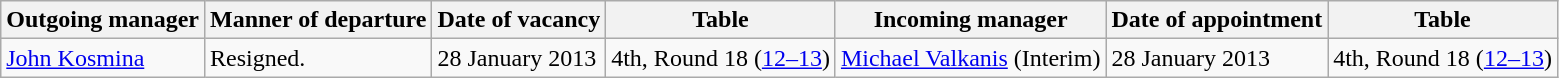<table class="wikitable">
<tr>
<th>Outgoing manager</th>
<th>Manner of departure</th>
<th>Date of vacancy</th>
<th>Table</th>
<th>Incoming manager</th>
<th>Date of appointment</th>
<th>Table</th>
</tr>
<tr>
<td> <a href='#'>John Kosmina</a></td>
<td>Resigned.</td>
<td>28 January 2013</td>
<td>4th, Round 18 (<a href='#'>12–13</a>)</td>
<td> <a href='#'>Michael Valkanis</a> (Interim)</td>
<td>28 January 2013</td>
<td>4th, Round 18 (<a href='#'>12–13</a>)</td>
</tr>
</table>
